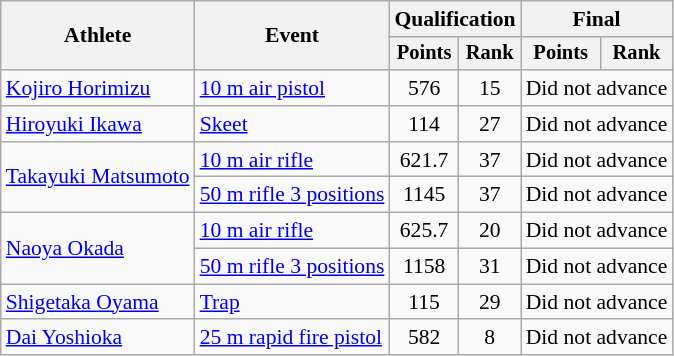<table class="wikitable" style="font-size:90%">
<tr>
<th rowspan="2">Athlete</th>
<th rowspan="2">Event</th>
<th colspan=2>Qualification</th>
<th colspan=2>Final</th>
</tr>
<tr style="font-size:95%">
<th>Points</th>
<th>Rank</th>
<th>Points</th>
<th>Rank</th>
</tr>
<tr align=center>
<td align=left><a href='#'>Kojiro Horimizu</a></td>
<td align=left><a href='#'>10 m air pistol</a></td>
<td>576</td>
<td>15</td>
<td colspan=2>Did not advance</td>
</tr>
<tr align=center>
<td align=left><a href='#'>Hiroyuki Ikawa</a></td>
<td align=left><a href='#'>Skeet</a></td>
<td>114</td>
<td>27</td>
<td colspan=2>Did not advance</td>
</tr>
<tr align=center>
<td align=left rowspan=2><a href='#'>Takayuki Matsumoto</a></td>
<td align=left><a href='#'>10 m air rifle</a></td>
<td>621.7</td>
<td>37</td>
<td colspan="2">Did not advance</td>
</tr>
<tr align=center>
<td align=left><a href='#'>50 m rifle 3 positions</a></td>
<td>1145</td>
<td>37</td>
<td colspan=2>Did not advance</td>
</tr>
<tr align=center>
<td align=left rowspan=2><a href='#'>Naoya Okada</a></td>
<td align=left><a href='#'>10 m air rifle</a></td>
<td>625.7</td>
<td>20</td>
<td colspan="2">Did not advance</td>
</tr>
<tr align=center>
<td align=left><a href='#'>50 m rifle 3 positions</a></td>
<td>1158</td>
<td>31</td>
<td colspan=2>Did not advance</td>
</tr>
<tr align=center>
<td align=left><a href='#'>Shigetaka Oyama</a></td>
<td align=left><a href='#'>Trap</a></td>
<td>115</td>
<td>29</td>
<td colspan=2>Did not advance</td>
</tr>
<tr align=center>
<td align=left><a href='#'>Dai Yoshioka</a></td>
<td align=left><a href='#'>25 m rapid fire pistol</a></td>
<td>582</td>
<td>8</td>
<td colspan=2>Did not advance</td>
</tr>
</table>
